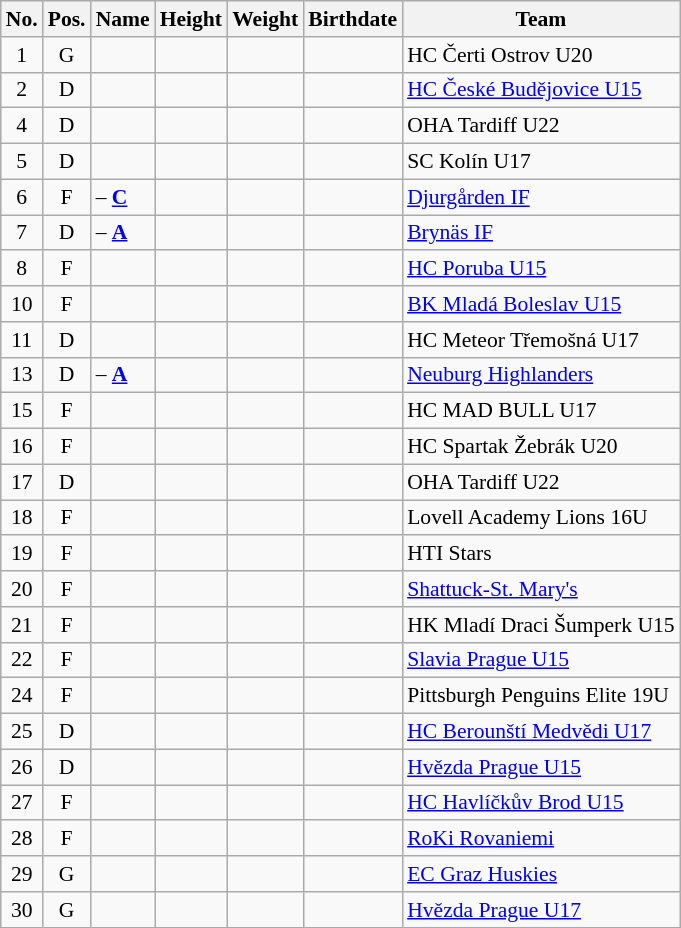<table class="wikitable sortable" width="" style="font-size: 90%; text-align: center;">
<tr>
<th>No.</th>
<th>Pos.</th>
<th>Name</th>
<th>Height</th>
<th>Weight</th>
<th>Birthdate</th>
<th>Team</th>
</tr>
<tr>
<td>1</td>
<td>G</td>
<td align=left></td>
<td></td>
<td></td>
<td align=right></td>
<td align=left> HC Čerti Ostrov U20</td>
</tr>
<tr>
<td>2</td>
<td>D</td>
<td align=left></td>
<td></td>
<td></td>
<td align=right></td>
<td align=left> <a href='#'>HC České Budějovice U15</a></td>
</tr>
<tr>
<td>4</td>
<td>D</td>
<td align=left></td>
<td></td>
<td></td>
<td align=right></td>
<td align=left> OHA Tardiff U22</td>
</tr>
<tr>
<td>5</td>
<td>D</td>
<td align=left></td>
<td></td>
<td></td>
<td align=right></td>
<td align=left> SC Kolín U17</td>
</tr>
<tr>
<td>6</td>
<td>F</td>
<td align=left> – <a href='#'><strong>C</strong></a></td>
<td></td>
<td></td>
<td align=right></td>
<td align=left> <a href='#'>Djurgården IF</a></td>
</tr>
<tr>
<td>7</td>
<td>D</td>
<td align=left> – <a href='#'><strong>A</strong></a></td>
<td></td>
<td></td>
<td align=right></td>
<td align=left> <a href='#'>Brynäs IF</a></td>
</tr>
<tr>
<td>8</td>
<td>F</td>
<td align=left></td>
<td></td>
<td></td>
<td align=right></td>
<td align=left> <a href='#'>HC Poruba U15</a></td>
</tr>
<tr>
<td>10</td>
<td>F</td>
<td align=left></td>
<td></td>
<td></td>
<td align=right></td>
<td align=left> <a href='#'>BK Mladá Boleslav U15</a></td>
</tr>
<tr>
<td>11</td>
<td>D</td>
<td align=left></td>
<td></td>
<td></td>
<td align=right></td>
<td align=left> HC Meteor Třemošná U17</td>
</tr>
<tr>
<td>13</td>
<td>D</td>
<td align=left> – <a href='#'><strong>A</strong></a></td>
<td></td>
<td></td>
<td align=right></td>
<td align=left> <a href='#'>Neuburg Highlanders</a></td>
</tr>
<tr>
<td>15</td>
<td>F</td>
<td align=left></td>
<td></td>
<td></td>
<td align=right></td>
<td align=left> HC MAD BULL U17</td>
</tr>
<tr>
<td>16</td>
<td>F</td>
<td align=left></td>
<td></td>
<td></td>
<td align=right></td>
<td align=left> HC Spartak Žebrák U20</td>
</tr>
<tr>
<td>17</td>
<td>D</td>
<td align=left></td>
<td></td>
<td></td>
<td align=right></td>
<td align=left> OHA Tardiff U22</td>
</tr>
<tr>
<td>18</td>
<td>F</td>
<td align=left></td>
<td></td>
<td></td>
<td align=right></td>
<td align=left> Lovell Academy Lions 16U</td>
</tr>
<tr>
<td>19</td>
<td>F</td>
<td align=left></td>
<td></td>
<td></td>
<td align=right></td>
<td align=left> HTI Stars</td>
</tr>
<tr>
<td>20</td>
<td>F</td>
<td align=left></td>
<td></td>
<td></td>
<td align=right></td>
<td align=left> <a href='#'>Shattuck-St. Mary's</a></td>
</tr>
<tr>
<td>21</td>
<td>F</td>
<td align=left></td>
<td></td>
<td></td>
<td align=right></td>
<td align=left> HK Mladí Draci Šumperk U15</td>
</tr>
<tr>
<td>22</td>
<td>F</td>
<td align=left></td>
<td></td>
<td></td>
<td align=right></td>
<td align=left> <a href='#'>Slavia Prague U15</a></td>
</tr>
<tr>
<td>24</td>
<td>F</td>
<td align=left></td>
<td></td>
<td></td>
<td align=right></td>
<td align=left> Pittsburgh Penguins Elite 19U</td>
</tr>
<tr>
<td>25</td>
<td>D</td>
<td align=left></td>
<td></td>
<td></td>
<td align=right></td>
<td align=left> <a href='#'>HC Berounští Medvědi U17</a></td>
</tr>
<tr>
<td>26</td>
<td>D</td>
<td align=left></td>
<td></td>
<td></td>
<td align=right></td>
<td align=left> <a href='#'>Hvězda Prague U15</a></td>
</tr>
<tr>
<td>27</td>
<td>F</td>
<td align=left></td>
<td></td>
<td></td>
<td align=right></td>
<td align=left> <a href='#'>HC Havlíčkův Brod U15</a></td>
</tr>
<tr>
<td>28</td>
<td>F</td>
<td align=left></td>
<td></td>
<td></td>
<td align=right></td>
<td align=left> <a href='#'>RoKi Rovaniemi</a></td>
</tr>
<tr>
<td>29</td>
<td>G</td>
<td align=left></td>
<td></td>
<td></td>
<td align=right></td>
<td align=left> <a href='#'>EC Graz Huskies</a></td>
</tr>
<tr>
<td>30</td>
<td>G</td>
<td align=left></td>
<td></td>
<td></td>
<td align=right></td>
<td align=left> <a href='#'>Hvězda Prague U17</a></td>
</tr>
</table>
